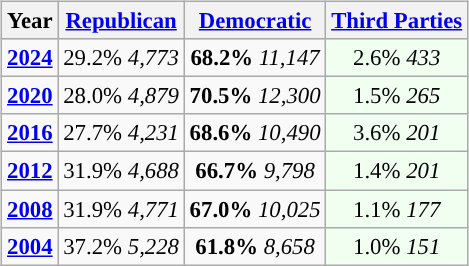<table class="wikitable" style="float:right; font-size:95%;">
<tr bgcolor=lightgrey>
<th>Year</th>
<th><a href='#'>Republican</a></th>
<th><a href='#'>Democratic</a></th>
<th><a href='#'>Third Parties</a></th>
</tr>
<tr>
<td style="text-align:center; "><strong><a href='#'>2024</a></strong></td>
<td style="text-align:center; ">29.2% <em>4,773</em></td>
<td style="text-align:center; "><strong>68.2%</strong>  <em>11,147</em></td>
<td style="text-align:center; background:honeyDew;">2.6% <em>433</em></td>
</tr>
<tr>
<td style="text-align:center; "><strong><a href='#'>2020</a></strong></td>
<td style="text-align:center; ">28.0% <em>4,879</em></td>
<td style="text-align:center; "><strong>70.5%</strong>  <em>12,300</em></td>
<td style="text-align:center; background:honeyDew;">1.5% <em>265</em></td>
</tr>
<tr>
<td style="text-align:center; "><strong><a href='#'>2016</a></strong></td>
<td style="text-align:center; ">27.7% <em>4,231</em></td>
<td style="text-align:center; "><strong>68.6%</strong>  <em>10,490</em></td>
<td style="text-align:center; background:honeyDew;">3.6% <em>201</em></td>
</tr>
<tr>
<td style="text-align:center; "><strong><a href='#'>2012</a></strong></td>
<td style="text-align:center; ">31.9% <em>4,688</em></td>
<td style="text-align:center; "><strong>66.7%</strong>  <em>9,798</em></td>
<td style="text-align:center; background:honeyDew;">1.4% <em>201</em></td>
</tr>
<tr>
<td style="text-align:center; "><strong><a href='#'>2008</a></strong></td>
<td style="text-align:center; ">31.9% <em>4,771</em></td>
<td style="text-align:center; "><strong>67.0%</strong>  <em>10,025</em></td>
<td style="text-align:center; background:honeyDew;">1.1% <em>177</em></td>
</tr>
<tr>
<td style="text-align:center; "><strong><a href='#'>2004</a></strong></td>
<td style="text-align:center; ">37.2% <em>5,228</em></td>
<td style="text-align:center; "><strong>61.8%</strong>  <em>8,658</em></td>
<td style="text-align:center; background:honeyDew;">1.0% <em>151</em></td>
</tr>
</table>
